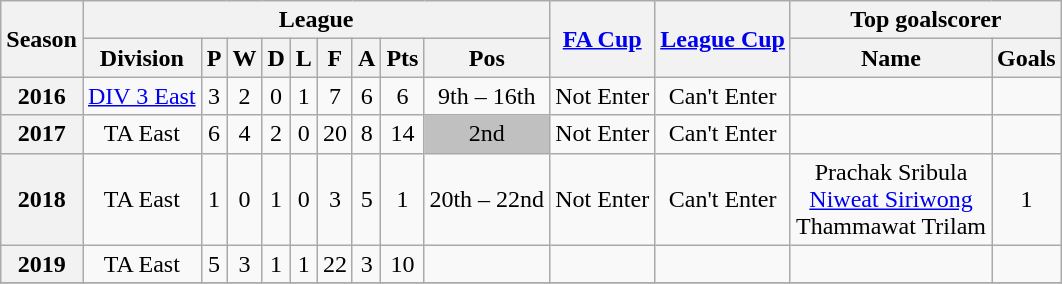<table class="wikitable" style="text-align: center">
<tr>
<th rowspan=2>Season</th>
<th colspan=9>League</th>
<th rowspan=2><a href='#'>FA Cup</a></th>
<th rowspan=2><a href='#'>League Cup</a></th>
<th colspan=2>Top goalscorer</th>
</tr>
<tr>
<th>Division</th>
<th>P</th>
<th>W</th>
<th>D</th>
<th>L</th>
<th>F</th>
<th>A</th>
<th>Pts</th>
<th>Pos</th>
<th>Name</th>
<th>Goals</th>
</tr>
<tr>
<th>2016</th>
<td><a href='#'>DIV 3 East</a></td>
<td>3</td>
<td>2</td>
<td>0</td>
<td>1</td>
<td>7</td>
<td>6</td>
<td>6</td>
<td>9th – 16th</td>
<td>Not Enter</td>
<td>Can't Enter</td>
<td></td>
<td></td>
</tr>
<tr>
<th>2017</th>
<td>TA East</td>
<td>6</td>
<td>4</td>
<td>2</td>
<td>0</td>
<td>20</td>
<td>8</td>
<td>14</td>
<td style="background:silver;">2nd</td>
<td>Not Enter</td>
<td>Can't Enter</td>
<td></td>
<td></td>
</tr>
<tr>
<th>2018</th>
<td>TA East</td>
<td>1</td>
<td>0</td>
<td>1</td>
<td>0</td>
<td>3</td>
<td>5</td>
<td>1</td>
<td>20th – 22nd</td>
<td>Not Enter</td>
<td>Can't Enter</td>
<td>Prachak Sribula<br><a href='#'>Niweat Siriwong</a><br>Thammawat Trilam</td>
<td>1</td>
</tr>
<tr>
<th>2019</th>
<td>TA East</td>
<td>5</td>
<td>3</td>
<td>1</td>
<td>1</td>
<td>22</td>
<td>3</td>
<td>10</td>
<td></td>
<td></td>
<td></td>
<td></td>
<td></td>
</tr>
<tr>
</tr>
</table>
